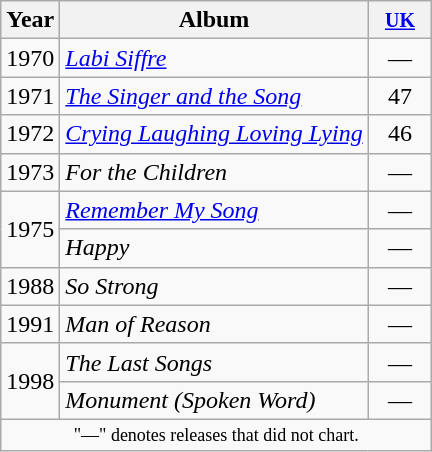<table class="wikitable">
<tr>
<th>Year</th>
<th>Album</th>
<th style="width:35px;"><small><a href='#'>UK</a></small><br></th>
</tr>
<tr>
<td>1970</td>
<td><em><a href='#'>Labi Siffre</a></em></td>
<td align=center>—</td>
</tr>
<tr>
<td>1971</td>
<td><em><a href='#'>The Singer and the Song</a></em></td>
<td align=center>47</td>
</tr>
<tr>
<td>1972</td>
<td><em><a href='#'>Crying Laughing Loving Lying</a></em></td>
<td align=center>46</td>
</tr>
<tr>
<td>1973</td>
<td><em>For the Children</em></td>
<td align=center>—</td>
</tr>
<tr>
<td rowspan="2">1975</td>
<td><em><a href='#'>Remember My Song</a></em></td>
<td align=center>—</td>
</tr>
<tr>
<td><em>Happy</em></td>
<td align=center>—</td>
</tr>
<tr>
<td>1988</td>
<td><em>So Strong</em></td>
<td align=center>—</td>
</tr>
<tr>
<td>1991</td>
<td><em>Man of Reason</em></td>
<td align=center>—</td>
</tr>
<tr>
<td rowspan="2">1998</td>
<td><em>The Last Songs</em></td>
<td align=center>—</td>
</tr>
<tr>
<td><em>Monument (Spoken Word)</em></td>
<td align=center>—</td>
</tr>
<tr>
<td colspan="4" style="text-align:center; font-size:9pt;">"—" denotes releases that did not chart.</td>
</tr>
</table>
